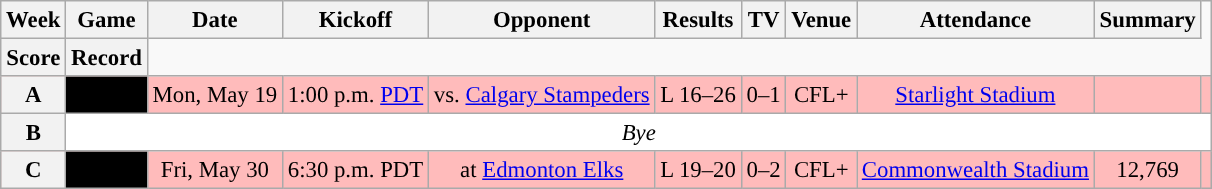<table class="wikitable" style="font-size: 95%;">
<tr>
<th scope="col">Week</th>
<th scope="col">Game</th>
<th scope="col">Date</th>
<th scope="col">Kickoff</th>
<th scope="col">Opponent</th>
<th scope="col">Results</th>
<th scope="col">TV</th>
<th scope="col">Venue</th>
<th scope="col">Attendance</th>
<th scope="col">Summary</th>
</tr>
<tr>
<th scope="col">Score</th>
<th scope="col">Record</th>
</tr>
<tr align="center" bgcolor="#ffbbbb">
<th align="center"><strong>A</strong></th>
<th style="text-align:center; background:black;"><span><strong>1</strong></span></th>
<td align="center">Mon, May 19</td>
<td align="center">1:00 p.m. <a href='#'>PDT</a></td>
<td align="center">vs. <a href='#'>Calgary Stampeders</a></td>
<td align="center">L 16–26</td>
<td align="center">0–1</td>
<td align="center">CFL+</td>
<td align="center"><a href='#'>Starlight Stadium</a></td>
<td align="center"></td>
<td align="center"></td>
</tr>
<tr align="center" bgcolor="ffffff">
<th align="center"><strong>B</strong></th>
<td colspan=10 align="center" valign="middle"><em>Bye</em></td>
</tr>
<tr align="center" bgcolor="ffbbbb">
<th align="center"><strong>C</strong></th>
<th style="text-align:center; background:black;"><span><strong>2</strong></span></th>
<td align="center">Fri, May 30</td>
<td align="center">6:30 p.m. PDT</td>
<td align="center">at <a href='#'>Edmonton Elks</a></td>
<td align="center">L 19–20</td>
<td align="center">0–2</td>
<td align="center">CFL+</td>
<td align="center"><a href='#'>Commonwealth Stadium</a></td>
<td align="center">12,769</td>
<td align="center"></td>
</tr>
</table>
